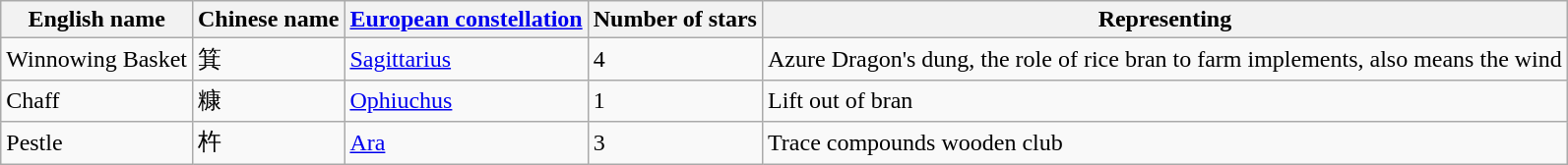<table class="wikitable">
<tr>
<th>English name</th>
<th>Chinese name</th>
<th><a href='#'>European constellation</a></th>
<th>Number of stars</th>
<th>Representing</th>
</tr>
<tr>
<td>Winnowing Basket</td>
<td>箕</td>
<td><a href='#'>Sagittarius</a></td>
<td>4</td>
<td>Azure Dragon's dung, the role of rice bran to farm implements, also means the wind</td>
</tr>
<tr>
<td>Chaff</td>
<td>糠</td>
<td><a href='#'>Ophiuchus</a></td>
<td>1</td>
<td>Lift out of bran</td>
</tr>
<tr>
<td>Pestle</td>
<td>杵</td>
<td><a href='#'>Ara</a></td>
<td>3</td>
<td>Trace compounds wooden club</td>
</tr>
</table>
